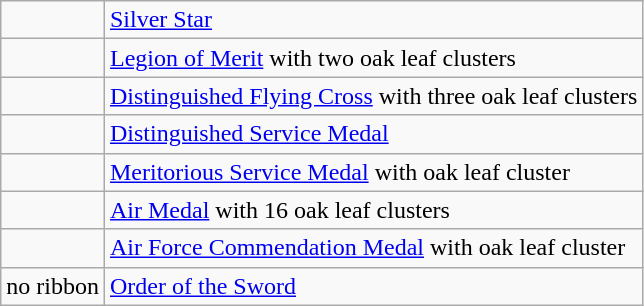<table class="wikitable">
<tr>
<td></td>
<td><a href='#'>Silver Star</a></td>
</tr>
<tr>
<td></td>
<td><a href='#'>Legion of Merit</a> with two oak leaf clusters</td>
</tr>
<tr>
<td></td>
<td><a href='#'>Distinguished Flying Cross</a> with three oak leaf clusters</td>
</tr>
<tr>
<td></td>
<td><a href='#'>Distinguished Service Medal</a></td>
</tr>
<tr>
<td></td>
<td><a href='#'>Meritorious Service Medal</a> with oak leaf cluster</td>
</tr>
<tr>
<td></td>
<td><a href='#'>Air Medal</a> with 16 oak leaf clusters</td>
</tr>
<tr>
<td></td>
<td><a href='#'>Air Force Commendation Medal</a> with oak leaf cluster</td>
</tr>
<tr>
<td>no ribbon</td>
<td><a href='#'>Order of the Sword</a></td>
</tr>
</table>
